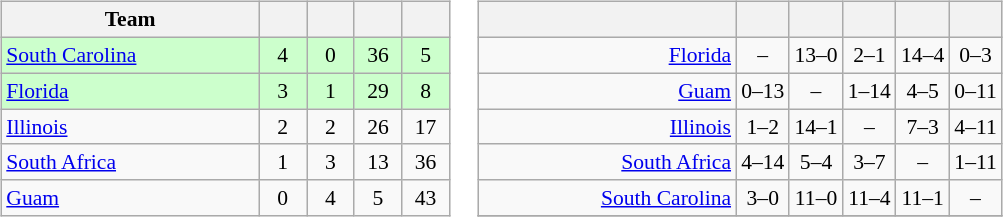<table>
<tr>
<td><br><table class="wikitable" style="text-align: center; font-size: 90%;">
<tr>
<th width=165>Team</th>
<th width=25></th>
<th width=25></th>
<th width=25></th>
<th width=25></th>
</tr>
<tr bgcolor="#ccffcc">
<td align="left"> <a href='#'>South Carolina</a></td>
<td>4</td>
<td>0</td>
<td>36</td>
<td>5</td>
</tr>
<tr bgcolor="#ccffcc">
<td align="left"> <a href='#'>Florida</a></td>
<td>3</td>
<td>1</td>
<td>29</td>
<td>8</td>
</tr>
<tr>
<td align="left"> <a href='#'>Illinois</a></td>
<td>2</td>
<td>2</td>
<td>26</td>
<td>17</td>
</tr>
<tr>
<td align="left"> <a href='#'>South Africa</a></td>
<td>1</td>
<td>3</td>
<td>13</td>
<td>36</td>
</tr>
<tr>
<td align="left"> <a href='#'>Guam</a></td>
<td>0</td>
<td>4</td>
<td>5</td>
<td>43</td>
</tr>
</table>
</td>
<td><br><table class="wikitable" style="text-align:center; font-size:90%;">
<tr>
<th width=165> </th>
<th></th>
<th></th>
<th></th>
<th></th>
<th></th>
</tr>
<tr>
<td style="text-align:right;"><a href='#'>Florida</a> </td>
<td>–</td>
<td>13–0</td>
<td>2–1</td>
<td>14–4</td>
<td>0–3</td>
</tr>
<tr>
<td style="text-align:right;"><a href='#'>Guam</a> </td>
<td>0–13</td>
<td>–</td>
<td>1–14</td>
<td>4–5</td>
<td>0–11</td>
</tr>
<tr>
<td style="text-align:right;"><a href='#'>Illinois</a> </td>
<td>1–2</td>
<td>14–1</td>
<td>–</td>
<td>7–3</td>
<td>4–11</td>
</tr>
<tr>
<td style="text-align:right;"><a href='#'>South Africa</a> </td>
<td>4–14</td>
<td>5–4</td>
<td>3–7</td>
<td>–</td>
<td>1–11</td>
</tr>
<tr>
<td style="text-align:right;"><a href='#'>South Carolina</a> </td>
<td>3–0</td>
<td>11–0</td>
<td>11–4</td>
<td>11–1</td>
<td>–</td>
</tr>
<tr>
</tr>
</table>
</td>
</tr>
</table>
